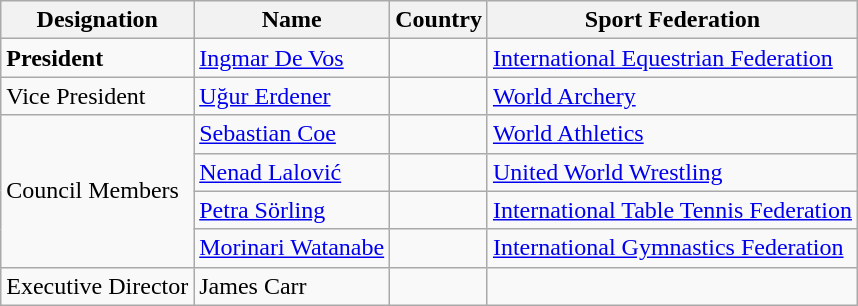<table class="wikitable">
<tr align="center">
<th>Designation</th>
<th>Name</th>
<th>Country</th>
<th>Sport Federation</th>
</tr>
<tr>
<td><strong>President</strong></td>
<td><a href='#'>Ingmar De Vos</a></td>
<td></td>
<td><a href='#'>International Equestrian Federation</a></td>
</tr>
<tr>
<td>Vice President</td>
<td><a href='#'>Uğur Erdener</a></td>
<td></td>
<td><a href='#'>World Archery</a></td>
</tr>
<tr>
<td rowspan=4>Council Members</td>
<td><a href='#'>Sebastian Coe</a></td>
<td></td>
<td><a href='#'>World Athletics</a></td>
</tr>
<tr>
<td><a href='#'>Nenad Lalović</a></td>
<td></td>
<td><a href='#'>United World Wrestling</a></td>
</tr>
<tr>
<td><a href='#'>Petra Sörling</a></td>
<td></td>
<td><a href='#'>International Table Tennis Federation</a></td>
</tr>
<tr>
<td><a href='#'>Morinari Watanabe</a></td>
<td></td>
<td><a href='#'>International Gymnastics Federation</a></td>
</tr>
<tr>
<td>Executive Director</td>
<td>James Carr</td>
<td></td>
<td></td>
</tr>
</table>
